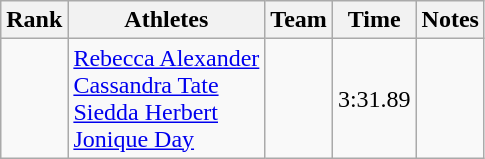<table class="wikitable sortable">
<tr>
<th>Rank</th>
<th>Athletes</th>
<th>Team</th>
<th>Time</th>
<th>Notes</th>
</tr>
<tr>
<td align=center></td>
<td><a href='#'>Rebecca Alexander</a><br><a href='#'>Cassandra Tate</a><br><a href='#'>Siedda Herbert</a><br><a href='#'>Jonique Day</a></td>
<td></td>
<td>3:31.89</td>
<td></td>
</tr>
</table>
